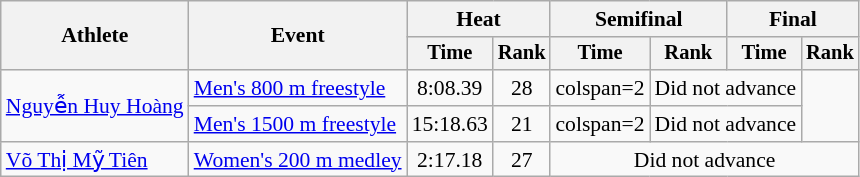<table class=wikitable style="font-size:90%;">
<tr>
<th rowspan=2>Athlete</th>
<th rowspan=2>Event</th>
<th colspan=2>Heat</th>
<th colspan=2>Semifinal</th>
<th colspan=2>Final</th>
</tr>
<tr style=font-size:95%>
<th>Time</th>
<th>Rank</th>
<th>Time</th>
<th>Rank</th>
<th>Time</th>
<th>Rank</th>
</tr>
<tr align=center>
<td align=left rowspan=2><a href='#'>Nguyễn Huy Hoàng</a></td>
<td align=left><a href='#'>Men's 800 m freestyle</a></td>
<td>8:08.39</td>
<td>28</td>
<td>colspan=2 </td>
<td colspan=2>Did not advance</td>
</tr>
<tr align=center>
<td align=left><a href='#'>Men's 1500 m freestyle</a></td>
<td>15:18.63</td>
<td>21</td>
<td>colspan=2 </td>
<td colspan=2>Did not advance</td>
</tr>
<tr align=center>
<td align=left><a href='#'>Võ Thị Mỹ Tiên</a></td>
<td align=left><a href='#'>Women's 200 m medley</a></td>
<td>2:17.18</td>
<td>27</td>
<td colspan=4>Did not advance</td>
</tr>
</table>
